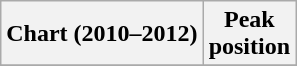<table class="wikitable plainrowheaders" style="text-align:center">
<tr>
<th scope="col">Chart (2010–2012)</th>
<th scope="col">Peak<br>position</th>
</tr>
<tr>
</tr>
</table>
